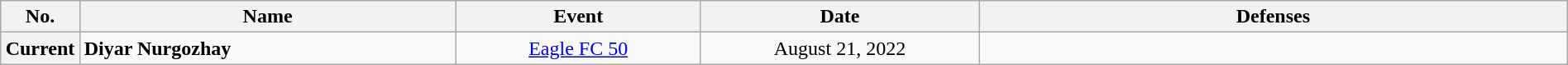<table class="wikitable" width=100%>
<tr>
<th width=1%>No.</th>
<th width=23%>Name</th>
<th width=15%>Event</th>
<th width=17%>Date</th>
<th width=36%>Defenses</th>
</tr>
<tr>
<th>Current</th>
<td align=left> <strong>Diyar Nurgozhay</strong><br></td>
<td align=center><a href='#'>Eagle FC 50</a><br></td>
<td align=center>August 21, 2022</td>
<td></td>
</tr>
</table>
